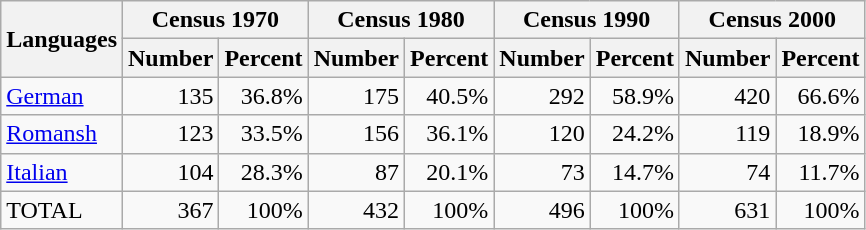<table class="wikitable">
<tr ---->
<th rowspan="2">Languages</th>
<th colspan="2">Census 1970</th>
<th colspan="2">Census 1980</th>
<th colspan="2">Census 1990</th>
<th colspan="2">Census 2000</th>
</tr>
<tr ---->
<th>Number</th>
<th>Percent</th>
<th>Number</th>
<th>Percent</th>
<th>Number</th>
<th>Percent</th>
<th>Number</th>
<th>Percent</th>
</tr>
<tr ---->
<td><a href='#'>German</a></td>
<td align=right>135</td>
<td align=right>36.8%</td>
<td align=right>175</td>
<td align=right>40.5%</td>
<td align=right>292</td>
<td align=right>58.9%</td>
<td align=right>420</td>
<td align=right>66.6%</td>
</tr>
<tr ---->
<td><a href='#'>Romansh</a></td>
<td align=right>123</td>
<td align=right>33.5%</td>
<td align=right>156</td>
<td align=right>36.1%</td>
<td align=right>120</td>
<td align=right>24.2%</td>
<td align=right>119</td>
<td align=right>18.9%</td>
</tr>
<tr ---->
<td><a href='#'>Italian</a></td>
<td align=right>104</td>
<td align=right>28.3%</td>
<td align=right>87</td>
<td align=right>20.1%</td>
<td align=right>73</td>
<td align=right>14.7%</td>
<td align=right>74</td>
<td align=right>11.7%</td>
</tr>
<tr ---->
<td>TOTAL</td>
<td align=right>367</td>
<td align=right>100%</td>
<td align=right>432</td>
<td align=right>100%</td>
<td align=right>496</td>
<td align=right>100%</td>
<td align=right>631</td>
<td align=right>100%</td>
</tr>
</table>
